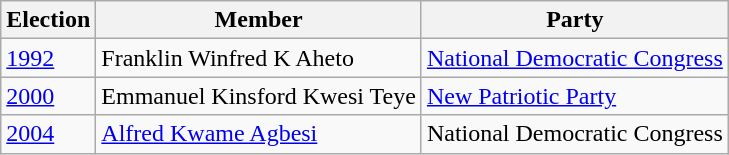<table class="wikitable">
<tr>
<th>Election</th>
<th>Member</th>
<th>Party</th>
</tr>
<tr>
<td><a href='#'>1992</a></td>
<td>Franklin Winfred K Aheto</td>
<td><a href='#'>National Democratic Congress</a></td>
</tr>
<tr>
<td><a href='#'>2000</a></td>
<td>Emmanuel Kinsford Kwesi Teye</td>
<td><a href='#'>New Patriotic Party</a></td>
</tr>
<tr>
<td><a href='#'>2004</a></td>
<td><a href='#'>Alfred Kwame Agbesi</a></td>
<td>National Democratic Congress</td>
</tr>
</table>
